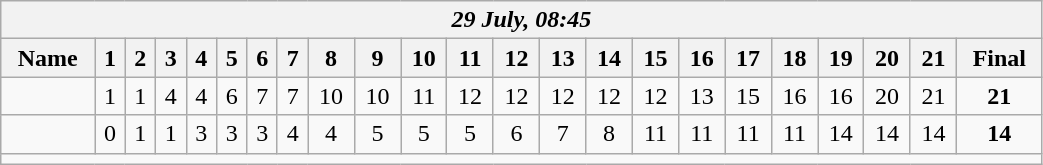<table class=wikitable style="text-align:center; width: 55%">
<tr>
<th colspan=23><em>29 July, 08:45</em></th>
</tr>
<tr>
<th>Name</th>
<th>1</th>
<th>2</th>
<th>3</th>
<th>4</th>
<th>5</th>
<th>6</th>
<th>7</th>
<th>8</th>
<th>9</th>
<th>10</th>
<th>11</th>
<th>12</th>
<th>13</th>
<th>14</th>
<th>15</th>
<th>16</th>
<th>17</th>
<th>18</th>
<th>19</th>
<th>20</th>
<th>21</th>
<th>Final</th>
</tr>
<tr>
<td align=left><strong></strong></td>
<td>1</td>
<td>1</td>
<td>4</td>
<td>4</td>
<td>6</td>
<td>7</td>
<td>7</td>
<td>10</td>
<td>10</td>
<td>11</td>
<td>12</td>
<td>12</td>
<td>12</td>
<td>12</td>
<td>12</td>
<td>13</td>
<td>15</td>
<td>16</td>
<td>16</td>
<td>20</td>
<td>21</td>
<td><strong>21</strong></td>
</tr>
<tr>
<td align=left></td>
<td>0</td>
<td>1</td>
<td>1</td>
<td>3</td>
<td>3</td>
<td>3</td>
<td>4</td>
<td>4</td>
<td>5</td>
<td>5</td>
<td>5</td>
<td>6</td>
<td>7</td>
<td>8</td>
<td>11</td>
<td>11</td>
<td>11</td>
<td>11</td>
<td>14</td>
<td>14</td>
<td>14</td>
<td><strong>14</strong></td>
</tr>
<tr>
<td colspan=23></td>
</tr>
</table>
